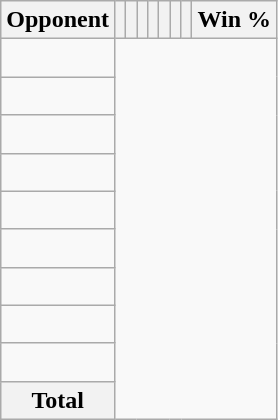<table class="wikitable sortable collapsible collapsed" style="text-align: center;">
<tr>
<th>Opponent</th>
<th></th>
<th></th>
<th></th>
<th></th>
<th></th>
<th></th>
<th></th>
<th>Win %</th>
</tr>
<tr>
<td align="left"><br></td>
</tr>
<tr>
<td align="left"><br></td>
</tr>
<tr>
<td align="left"><br></td>
</tr>
<tr>
<td align="left"><br></td>
</tr>
<tr>
<td align="left"><br></td>
</tr>
<tr>
<td align="left"><br></td>
</tr>
<tr>
<td align="left"><br></td>
</tr>
<tr>
<td align="left"><br></td>
</tr>
<tr>
<td align="left"><br></td>
</tr>
<tr class="sortbottom">
<th>Total<br></th>
</tr>
</table>
